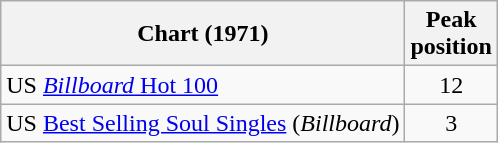<table class="wikitable sortable">
<tr>
<th>Chart (1971)</th>
<th>Peak<br>position</th>
</tr>
<tr>
<td>US <a href='#'><em>Billboard</em> Hot 100</a></td>
<td align="center">12</td>
</tr>
<tr>
<td>US <a href='#'>Best Selling Soul Singles</a> (<em>Billboard</em>)</td>
<td align="center">3</td>
</tr>
</table>
